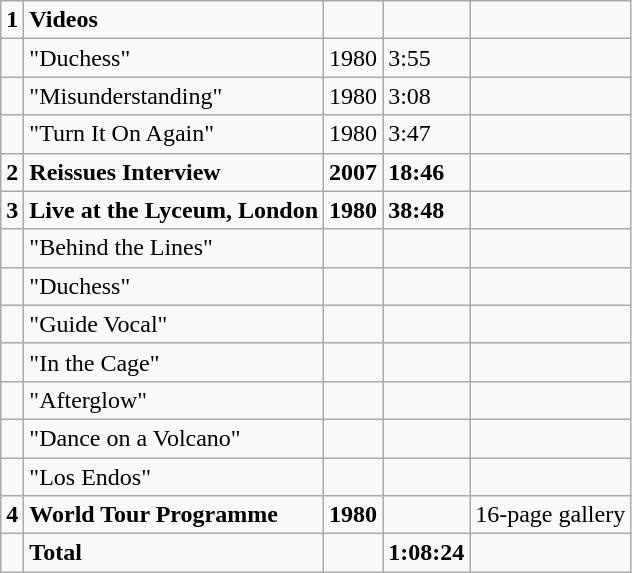<table class="wikitable">
<tr>
<td><strong>1</strong></td>
<td><strong>Videos</strong></td>
<td></td>
<td></td>
<td></td>
</tr>
<tr>
<td></td>
<td>"Duchess"</td>
<td>1980</td>
<td>3:55</td>
<td></td>
</tr>
<tr>
<td></td>
<td>"Misunderstanding"</td>
<td>1980</td>
<td>3:08</td>
<td></td>
</tr>
<tr>
<td></td>
<td>"Turn It On Again"</td>
<td>1980</td>
<td>3:47</td>
<td></td>
</tr>
<tr>
<td><strong>2</strong></td>
<td><strong>Reissues Interview</strong></td>
<td><strong>2007</strong></td>
<td><strong>18:46</strong></td>
<td></td>
</tr>
<tr>
<td><strong>3</strong></td>
<td><strong>Live at the Lyceum, London</strong></td>
<td><strong>1980</strong></td>
<td><strong>38:48</strong></td>
<td></td>
</tr>
<tr>
<td></td>
<td>"Behind the Lines"</td>
<td></td>
<td></td>
<td></td>
</tr>
<tr>
<td></td>
<td>"Duchess"</td>
<td></td>
<td></td>
<td></td>
</tr>
<tr>
<td></td>
<td>"Guide Vocal"</td>
<td></td>
<td></td>
<td></td>
</tr>
<tr>
<td></td>
<td>"In the Cage"</td>
<td></td>
<td></td>
<td></td>
</tr>
<tr>
<td></td>
<td>"Afterglow"</td>
<td></td>
<td></td>
<td></td>
</tr>
<tr>
<td></td>
<td>"Dance on a Volcano"</td>
<td></td>
<td></td>
<td></td>
</tr>
<tr>
<td></td>
<td>"Los Endos"</td>
<td></td>
<td></td>
<td></td>
</tr>
<tr>
<td><strong>4</strong></td>
<td><strong>World Tour Programme</strong></td>
<td><strong>1980</strong></td>
<td></td>
<td>16-page gallery</td>
</tr>
<tr>
<td></td>
<td><strong>Total</strong></td>
<td></td>
<td><strong>1:08:24</strong></td>
<td></td>
</tr>
</table>
